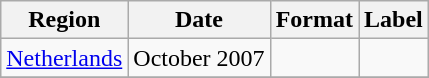<table class=wikitable>
<tr>
<th>Region</th>
<th>Date</th>
<th>Format</th>
<th>Label</th>
</tr>
<tr>
<td><a href='#'>Netherlands</a></td>
<td>October 2007</td>
<td></td>
<td></td>
</tr>
<tr>
</tr>
</table>
